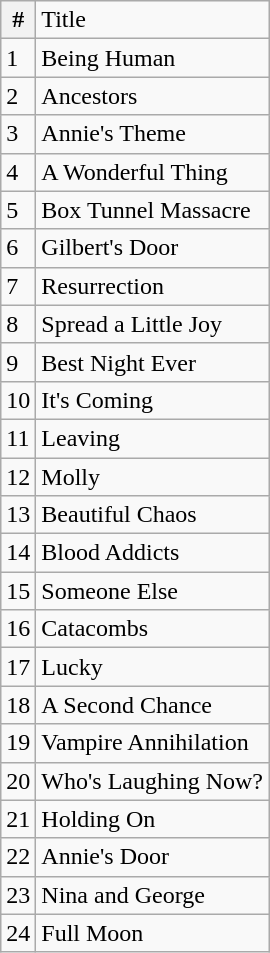<table class="wikitable" style="float:left; margin-right:1em">
<tr>
<th>#</th>
<td>Title</td>
</tr>
<tr>
<td>1</td>
<td>Being Human</td>
</tr>
<tr>
<td>2</td>
<td>Ancestors</td>
</tr>
<tr>
<td>3</td>
<td>Annie's Theme</td>
</tr>
<tr>
<td>4</td>
<td>A Wonderful Thing</td>
</tr>
<tr>
<td>5</td>
<td>Box Tunnel Massacre</td>
</tr>
<tr>
<td>6</td>
<td>Gilbert's Door</td>
</tr>
<tr>
<td>7</td>
<td>Resurrection</td>
</tr>
<tr>
<td>8</td>
<td>Spread a Little Joy</td>
</tr>
<tr>
<td>9</td>
<td>Best Night Ever</td>
</tr>
<tr>
<td>10</td>
<td>It's Coming</td>
</tr>
<tr>
<td>11</td>
<td>Leaving</td>
</tr>
<tr>
<td>12</td>
<td>Molly</td>
</tr>
<tr>
<td>13</td>
<td>Beautiful Chaos</td>
</tr>
<tr>
<td>14</td>
<td>Blood Addicts</td>
</tr>
<tr>
<td>15</td>
<td>Someone Else</td>
</tr>
<tr>
<td>16</td>
<td>Catacombs</td>
</tr>
<tr>
<td>17</td>
<td>Lucky</td>
</tr>
<tr>
<td>18</td>
<td>A Second Chance</td>
</tr>
<tr>
<td>19</td>
<td>Vampire Annihilation</td>
</tr>
<tr>
<td>20</td>
<td>Who's Laughing Now?</td>
</tr>
<tr>
<td>21</td>
<td>Holding On</td>
</tr>
<tr>
<td>22</td>
<td>Annie's Door</td>
</tr>
<tr>
<td>23</td>
<td>Nina and George</td>
</tr>
<tr>
<td>24</td>
<td>Full Moon</td>
</tr>
</table>
